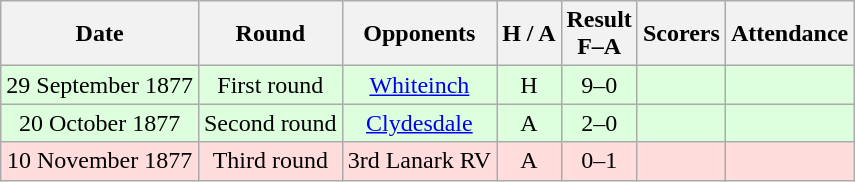<table class="wikitable" style="text-align:center">
<tr>
<th>Date</th>
<th>Round</th>
<th>Opponents</th>
<th>H / A</th>
<th>Result<br>F–A</th>
<th>Scorers</th>
<th>Attendance</th>
</tr>
<tr bgcolor=#ddffdd>
<td>29 September 1877</td>
<td>First round</td>
<td><a href='#'>Whiteinch</a></td>
<td>H</td>
<td>9–0</td>
<td></td>
<td></td>
</tr>
<tr bgcolor=#ddffdd>
<td>20 October 1877</td>
<td>Second round</td>
<td><a href='#'>Clydesdale</a></td>
<td>A</td>
<td>2–0</td>
<td></td>
<td></td>
</tr>
<tr bgcolor=#ffdddd>
<td>10 November 1877</td>
<td>Third round</td>
<td>3rd Lanark RV</td>
<td>A</td>
<td>0–1</td>
<td></td>
<td></td>
</tr>
</table>
